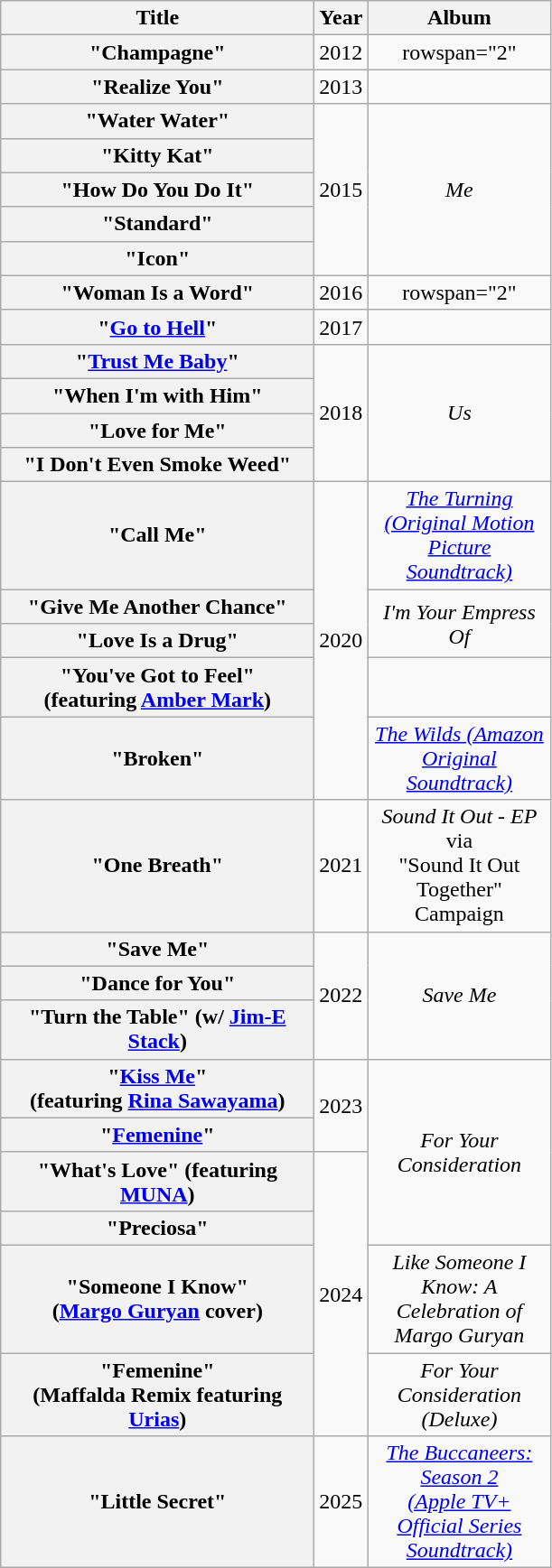<table class="wikitable plainrowheaders" style="text-align:center;">
<tr>
<th scope="col" style="width:14em;">Title</th>
<th scope="col" style="width:1em;">Year</th>
<th scope="col" style="width:8em;">Album</th>
</tr>
<tr>
<th scope="row">"Champagne"</th>
<td>2012</td>
<td>rowspan="2" </td>
</tr>
<tr>
<th scope="row">"Realize You"</th>
<td>2013</td>
</tr>
<tr>
<th scope="row">"Water Water"</th>
<td rowspan="5">2015</td>
<td rowspan="5"><em>Me</em></td>
</tr>
<tr>
<th scope="row">"Kitty Kat"</th>
</tr>
<tr>
<th scope="row">"How Do You Do It"</th>
</tr>
<tr>
<th scope="row">"Standard"</th>
</tr>
<tr>
<th scope="row">"Icon"</th>
</tr>
<tr>
<th scope="row">"Woman Is a Word"</th>
<td>2016</td>
<td>rowspan="2" </td>
</tr>
<tr>
<th scope="row">"<a href='#'>Go to Hell</a>"</th>
<td>2017</td>
</tr>
<tr>
<th scope="row">"<a href='#'>Trust Me Baby</a>"</th>
<td rowspan="4">2018</td>
<td rowspan="4"><em>Us</em></td>
</tr>
<tr>
<th scope="row">"When I'm with Him"</th>
</tr>
<tr>
<th scope="row">"Love for Me"</th>
</tr>
<tr>
<th scope="row">"I Don't Even Smoke Weed"</th>
</tr>
<tr>
<th scope="row">"Call Me"</th>
<td rowspan="5">2020</td>
<td><em><a href='#'>The Turning (Original Motion Picture Soundtrack)</a></em></td>
</tr>
<tr>
<th scope="row">"Give Me Another Chance"</th>
<td rowspan="2"><em>I'm Your Empress Of</em></td>
</tr>
<tr>
<th scope="row">"Love Is a Drug"</th>
</tr>
<tr>
<th scope="row">"You've Got to Feel" <br><span>(featuring <a href='#'>Amber Mark</a>)</span></th>
<td></td>
</tr>
<tr>
<th scope="row">"Broken"</th>
<td><em><a href='#'>The Wilds (Amazon Original Soundtrack)</a></em></td>
</tr>
<tr>
<th scope="row">"One Breath" </th>
<td rowspan="1">2021</td>
<td><em>Sound It Out - EP</em> via <br>"Sound It Out Together" Campaign</td>
</tr>
<tr>
<th scope="row">"Save Me" </th>
<td rowspan="3">2022</td>
<td rowspan="3"><em>Save Me</em></td>
</tr>
<tr>
<th scope="row">"Dance for You" </th>
</tr>
<tr>
<th scope="row">"Turn the Table" <span>(w/ <a href='#'>Jim-E Stack</a>)</span></th>
</tr>
<tr>
<th scope="row">"<a href='#'>Kiss Me</a>" <br><span>(featuring <a href='#'>Rina Sawayama</a>)</span> </th>
<td rowspan="2">2023</td>
<td rowspan="4"><em>For Your Consideration</em></td>
</tr>
<tr>
<th scope="row">"<a href='#'>Femenine</a>"</th>
</tr>
<tr>
<th scope="row">"What's Love" <span>(featuring <a href='#'>MUNA</a>)</span></th>
<td rowspan="4">2024</td>
</tr>
<tr>
<th scope="row">"Preciosa"</th>
</tr>
<tr>
<th scope="row">"Someone I Know" <br><span>(<a href='#'>Margo Guryan</a> cover)</span></th>
<td rowspan="1"><em>Like Someone I Know: A Celebration of Margo Guryan</em></td>
</tr>
<tr>
<th scope="row">"Femenine" <br><span>(Maffalda Remix featuring <a href='#'>Urias</a>)</span></th>
<td rowspan="1"><em>For Your Consideration (Deluxe)</em></td>
</tr>
<tr>
<th scope="row">"Little Secret"</th>
<td>2025</td>
<td><em><a href='#'>The Buccaneers: Season 2 <br>(Apple TV+ Official Series Soundtrack)</a></em></td>
</tr>
</table>
